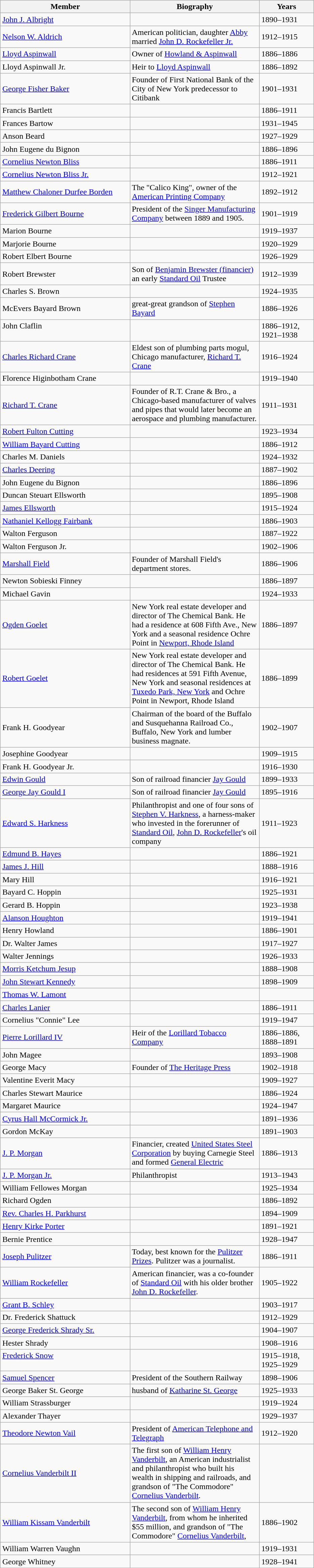<table class="wikitable" style="margin: 1em auto 1em auto">
<tr>
<th width="250">Member</th>
<th width="250">Biography</th>
<th width="100">Years</th>
</tr>
<tr>
<td><a href='#'>John J. Albright</a></td>
<td></td>
<td>1890–1931</td>
</tr>
<tr>
<td><a href='#'>Nelson W. Aldrich</a></td>
<td>American politician, daughter <a href='#'>Abby</a> married <a href='#'>John D. Rockefeller Jr.</a></td>
<td>1912–1915</td>
</tr>
<tr>
<td><a href='#'>Lloyd Aspinwall</a></td>
<td>Owner of <a href='#'>Howland & Aspinwall</a></td>
<td>1886–1886</td>
</tr>
<tr>
<td>Lloyd Aspinwall Jr.</td>
<td>Heir to <a href='#'>Lloyd Aspinwall</a></td>
<td>1886–1892</td>
</tr>
<tr>
<td><a href='#'>George Fisher Baker</a></td>
<td>Founder of First National Bank of the City of New York predecessor to Citibank</td>
<td>1901–1931</td>
</tr>
<tr>
<td>Francis Bartlett</td>
<td></td>
<td>1886–1911</td>
</tr>
<tr>
<td>Frances Bartow</td>
<td></td>
<td>1931–1945</td>
</tr>
<tr>
<td>Anson Beard</td>
<td></td>
<td>1927–1929</td>
</tr>
<tr>
<td>John Eugene du Bignon</td>
<td></td>
<td>1886–1896</td>
</tr>
<tr>
<td><a href='#'>Cornelius Newton Bliss</a></td>
<td></td>
<td>1886–1911</td>
</tr>
<tr>
<td><a href='#'>Cornelius Newton Bliss Jr.</a></td>
<td></td>
<td>1912–1921</td>
</tr>
<tr>
<td><a href='#'>Matthew Chaloner Durfee Borden</a></td>
<td>The "Calico King", owner of the <a href='#'>American Printing Company</a></td>
<td>1892–1912</td>
</tr>
<tr>
<td><a href='#'>Frederick Gilbert Bourne</a></td>
<td>President of the <a href='#'>Singer Manufacturing Company</a> between 1889 and 1905.</td>
<td>1901–1919</td>
</tr>
<tr>
<td>Marion Bourne</td>
<td></td>
<td>1919–1937</td>
</tr>
<tr>
<td>Marjorie Bourne</td>
<td></td>
<td>1920–1929</td>
</tr>
<tr>
<td>Robert Elbert Bourne</td>
<td></td>
<td>1926–1929</td>
</tr>
<tr>
<td>Robert Brewster</td>
<td>Son of <a href='#'>Benjamin Brewster (financier)</a>  an early <a href='#'>Standard Oil</a> Trustee</td>
<td>1912–1939</td>
</tr>
<tr>
<td>Charles S. Brown</td>
<td></td>
<td>1924–1935</td>
</tr>
<tr>
<td>McEvers Bayard Brown</td>
<td>great-great grandson of <a href='#'>Stephen Bayard</a></td>
<td>1886–1926</td>
</tr>
<tr valign="top">
<td>John Claflin</td>
<td></td>
<td>1886–1912, 1921–1938</td>
</tr>
<tr>
<td><a href='#'>Charles Richard Crane</a></td>
<td>Eldest son of plumbing parts mogul, Chicago manufacturer, <a href='#'>Richard T. Crane</a></td>
<td>1916–1924</td>
</tr>
<tr>
<td>Florence Higinbotham Crane</td>
<td></td>
<td>1919–1940</td>
</tr>
<tr>
<td><a href='#'>Richard T. Crane</a></td>
<td>Founder of R.T. Crane & Bro., a Chicago-based manufacturer of valves and pipes that would later become an aerospace and plumbing manufacturer.</td>
<td>1911–1931</td>
</tr>
<tr>
<td><a href='#'>Robert Fulton Cutting</a></td>
<td></td>
<td>1923–1934</td>
</tr>
<tr>
<td><a href='#'>William Bayard Cutting</a></td>
<td></td>
<td>1886–1912</td>
</tr>
<tr>
<td>Charles M. Daniels</td>
<td></td>
<td>1924–1932</td>
</tr>
<tr>
<td><a href='#'>Charles Deering</a></td>
<td></td>
<td>1887–1902</td>
</tr>
<tr>
<td>John Eugene du Bignon</td>
<td></td>
<td>1886–1896</td>
</tr>
<tr>
<td>Duncan Steuart Ellsworth</td>
<td></td>
<td>1895–1908</td>
</tr>
<tr>
<td><a href='#'>James Ellsworth</a></td>
<td></td>
<td>1915–1924</td>
</tr>
<tr>
<td><a href='#'>Nathaniel Kellogg Fairbank</a></td>
<td></td>
<td>1886–1903</td>
</tr>
<tr>
<td>Walton Ferguson</td>
<td></td>
<td>1887–1922</td>
</tr>
<tr>
<td>Walton Ferguson Jr.</td>
<td></td>
<td>1902–1906</td>
</tr>
<tr>
<td><a href='#'>Marshall Field</a></td>
<td>Founder of Marshall Field's department stores.</td>
<td>1886–1906</td>
</tr>
<tr>
<td>Newton Sobieski Finney</td>
<td></td>
<td>1886–1897</td>
</tr>
<tr>
<td>Michael Gavin</td>
<td></td>
<td>1924–1933</td>
</tr>
<tr>
<td><a href='#'>Ogden Goelet</a></td>
<td>New York real estate developer and director of The Chemical Bank. He had a residence at 608 Fifth Ave., New York and a seasonal residence Ochre Point in <a href='#'>Newport, Rhode Island</a></td>
<td>1886–1897</td>
</tr>
<tr>
<td><a href='#'>Robert Goelet</a></td>
<td>New York real estate developer and director of The Chemical Bank. He had residences at 591 Fifth Avenue, New York and seasonal residences at <a href='#'>Tuxedo Park, New York</a> and Ochre Point in Newport, Rhode Island</td>
<td>1886–1899</td>
</tr>
<tr>
<td>Frank H. Goodyear</td>
<td>Chairman of the board of the Buffalo and Susquehanna Railroad Co., Buffalo, New York and lumber business magnate.</td>
<td>1902–1907</td>
</tr>
<tr>
<td>Josephine Goodyear</td>
<td></td>
<td>1909–1915</td>
</tr>
<tr>
<td>Frank H. Goodyear Jr.</td>
<td></td>
<td>1916–1930</td>
</tr>
<tr>
<td><a href='#'>Edwin Gould</a></td>
<td>Son of railroad financier <a href='#'>Jay Gould</a></td>
<td>1899–1933</td>
</tr>
<tr>
<td><a href='#'>George Jay Gould I</a></td>
<td>Son of railroad financier <a href='#'>Jay Gould</a></td>
<td>1895–1916</td>
</tr>
<tr>
<td><a href='#'>Edward S. Harkness</a></td>
<td>Philanthropist and one of four sons of <a href='#'>Stephen V. Harkness</a>, a harness-maker who invested in the forerunner of <a href='#'>Standard Oil</a>, <a href='#'>John D. Rockefeller</a>'s oil company</td>
<td>1911–1923</td>
</tr>
<tr>
<td><a href='#'>Edmund B. Hayes</a></td>
<td></td>
<td>1886–1921</td>
</tr>
<tr>
<td><a href='#'>James J. Hill</a></td>
<td></td>
<td>1888–1916</td>
</tr>
<tr>
<td>Mary Hill</td>
<td></td>
<td>1916–1921</td>
</tr>
<tr>
<td>Bayard C. Hoppin</td>
<td></td>
<td>1925–1931</td>
</tr>
<tr>
<td>Gerard B. Hoppin</td>
<td></td>
<td>1923–1938</td>
</tr>
<tr>
<td><a href='#'>Alanson Houghton</a></td>
<td></td>
<td>1919–1941</td>
</tr>
<tr>
<td>Henry Howland</td>
<td></td>
<td>1886–1901</td>
</tr>
<tr>
<td>Dr. Walter James</td>
<td></td>
<td>1917–1927</td>
</tr>
<tr>
<td>Walter Jennings</td>
<td></td>
<td>1926–1933</td>
</tr>
<tr>
<td><a href='#'>Morris Ketchum Jesup</a></td>
<td></td>
<td>1888–1908</td>
</tr>
<tr>
<td><a href='#'>John Stewart Kennedy</a></td>
<td></td>
<td>1898–1909</td>
</tr>
<tr>
<td><a href='#'>Thomas W. Lamont</a></td>
<td></td>
<td></td>
</tr>
<tr>
<td><a href='#'>Charles Lanier</a></td>
<td></td>
<td>1886–1911</td>
</tr>
<tr>
<td>Cornelius "Connie" Lee</td>
<td></td>
<td>1919–1947</td>
</tr>
<tr>
<td><a href='#'>Pierre Lorillard IV</a></td>
<td>Heir of the <a href='#'>Lorillard Tobacco Company</a></td>
<td>1886–1886, 1888–1891</td>
</tr>
<tr>
<td>John Magee</td>
<td></td>
<td>1893–1908</td>
</tr>
<tr>
<td>George Macy</td>
<td>Founder of <a href='#'>The Heritage Press</a></td>
<td>1902–1918</td>
</tr>
<tr>
<td>Valentine Everit Macy</td>
<td></td>
<td>1909–1927</td>
</tr>
<tr>
<td>Charles Stewart Maurice</td>
<td></td>
<td>1886–1924</td>
</tr>
<tr>
<td>Margaret Maurice</td>
<td></td>
<td>1924–1947</td>
</tr>
<tr>
<td><a href='#'>Cyrus Hall McCormick Jr.</a></td>
<td></td>
<td>1891–1936</td>
</tr>
<tr>
<td>Gordon McKay</td>
<td></td>
<td>1891–1903</td>
</tr>
<tr>
<td><a href='#'>J. P. Morgan</a></td>
<td>Financier, created <a href='#'>United States Steel Corporation</a> by buying Carnegie Steel and formed <a href='#'>General Electric</a></td>
<td>1886–1913</td>
</tr>
<tr>
<td><a href='#'>J. P. Morgan Jr.</a></td>
<td>Philanthropist</td>
<td>1913–1943</td>
</tr>
<tr>
<td>William Fellowes Morgan</td>
<td></td>
<td>1925–1934</td>
</tr>
<tr>
<td>Richard Ogden</td>
<td></td>
<td>1886–1892</td>
</tr>
<tr>
<td><a href='#'>Rev. Charles H. Parkhurst</a></td>
<td></td>
<td>1894–1909</td>
</tr>
<tr>
<td><a href='#'>Henry Kirke Porter</a></td>
<td></td>
<td>1891–1921</td>
</tr>
<tr>
<td>Bernie Prentice</td>
<td></td>
<td>1928–1947</td>
</tr>
<tr>
<td><a href='#'>Joseph Pulitzer</a></td>
<td>Today, best known for the <a href='#'>Pulitzer Prizes</a>. Pulitzer was a journalist.</td>
<td>1886–1911</td>
</tr>
<tr>
<td><a href='#'>William Rockefeller</a></td>
<td>American financier, was a co-founder of <a href='#'>Standard Oil</a> with his older brother <a href='#'>John D. Rockefeller</a>.</td>
<td>1905–1922</td>
</tr>
<tr>
<td><a href='#'>Grant B. Schley</a></td>
<td></td>
<td>1903–1917</td>
</tr>
<tr>
<td>Dr. Frederick Shattuck</td>
<td></td>
<td>1912–1929</td>
</tr>
<tr>
<td><a href='#'>George Frederick Shrady Sr.</a></td>
<td></td>
<td>1904–1907</td>
</tr>
<tr>
<td>Hester Shrady</td>
<td></td>
<td>1908–1916</td>
</tr>
<tr valign="top">
<td><a href='#'>Frederick Snow</a></td>
<td></td>
<td>1915–1918, 1925–1929</td>
</tr>
<tr>
<td><a href='#'>Samuel Spencer</a></td>
<td>President of the Southern Railway</td>
<td>1898–1906</td>
</tr>
<tr>
<td>George Baker St. George</td>
<td>husband of <a href='#'>Katharine St. George</a></td>
<td>1925–1933</td>
</tr>
<tr>
<td>William Strassburger</td>
<td></td>
<td>1919–1924</td>
</tr>
<tr>
<td>Alexander Thayer</td>
<td></td>
<td>1929–1937</td>
</tr>
<tr>
<td><a href='#'>Theodore Newton Vail</a></td>
<td>President of <a href='#'>American Telephone and Telegraph</a></td>
<td>1912–1920</td>
</tr>
<tr>
<td><a href='#'>Cornelius Vanderbilt II</a></td>
<td>The first son of <a href='#'>William Henry Vanderbilt</a>, an American industrialist and philanthropist who built his wealth in shipping and railroads, and grandson of "The Commodore" <a href='#'>Cornelius Vanderbilt</a>.</td>
<td></td>
</tr>
<tr>
<td><a href='#'>William Kissam Vanderbilt</a></td>
<td>The second son of <a href='#'>William Henry Vanderbilt</a>, from whom he inherited $55 million, and grandson of "The Commodore" <a href='#'>Cornelius Vanderbilt</a>,</td>
<td>1886–1902</td>
</tr>
<tr>
<td>William Warren Vaughn</td>
<td></td>
<td>1919–1931</td>
</tr>
<tr>
<td>George Whitney</td>
<td></td>
<td>1928–1941</td>
</tr>
</table>
